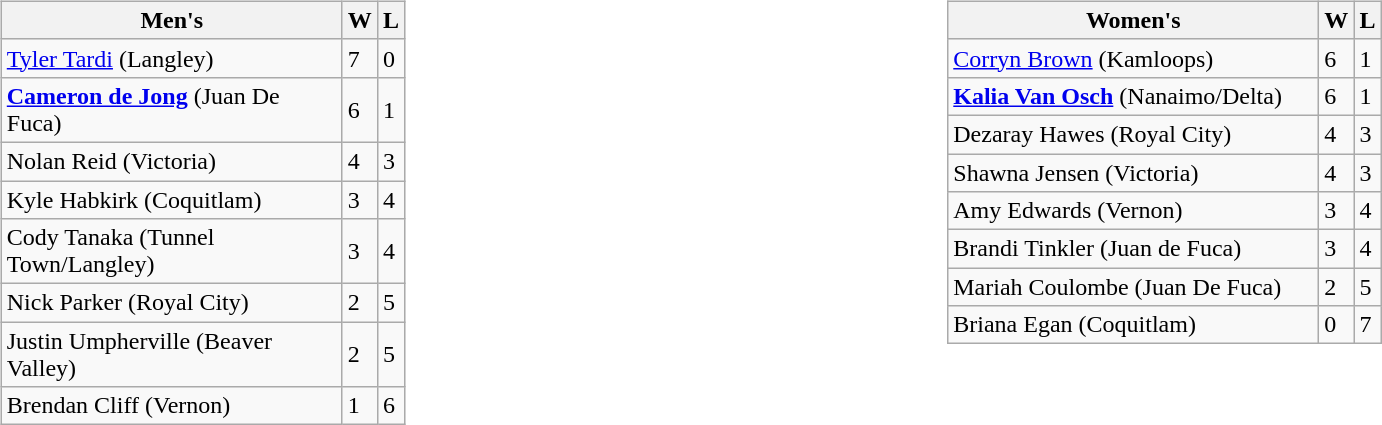<table>
<tr>
<td valign=top width=20%><br><table class=wikitable>
<tr>
<th width=220>Men's</th>
<th>W</th>
<th>L</th>
</tr>
<tr>
<td><a href='#'>Tyler Tardi</a> (Langley)</td>
<td>7</td>
<td>0</td>
</tr>
<tr>
<td><strong><a href='#'>Cameron de Jong</a></strong> (Juan De Fuca)</td>
<td>6</td>
<td>1</td>
</tr>
<tr>
<td>Nolan Reid (Victoria)</td>
<td>4</td>
<td>3</td>
</tr>
<tr>
<td>Kyle Habkirk (Coquitlam)</td>
<td>3</td>
<td>4</td>
</tr>
<tr>
<td>Cody Tanaka (Tunnel Town/Langley)</td>
<td>3</td>
<td>4</td>
</tr>
<tr>
<td>Nick Parker (Royal City)</td>
<td>2</td>
<td>5</td>
</tr>
<tr>
<td>Justin Umpherville (Beaver Valley)</td>
<td>2</td>
<td>5</td>
</tr>
<tr>
<td>Brendan Cliff (Vernon)</td>
<td>1</td>
<td>6</td>
</tr>
</table>
</td>
<td valign=top width=20%><br><table class=wikitable>
<tr>
<th width=240>Women's</th>
<th>W</th>
<th>L</th>
</tr>
<tr>
<td><a href='#'>Corryn Brown</a> (Kamloops)</td>
<td>6</td>
<td>1</td>
</tr>
<tr>
<td><strong><a href='#'>Kalia Van Osch</a></strong> (Nanaimo/Delta)</td>
<td>6</td>
<td>1</td>
</tr>
<tr>
<td>Dezaray Hawes (Royal City)</td>
<td>4</td>
<td>3</td>
</tr>
<tr>
<td>Shawna Jensen (Victoria)</td>
<td>4</td>
<td>3</td>
</tr>
<tr>
<td>Amy Edwards (Vernon)</td>
<td>3</td>
<td>4</td>
</tr>
<tr>
<td>Brandi Tinkler (Juan de Fuca)</td>
<td>3</td>
<td>4</td>
</tr>
<tr>
<td>Mariah Coulombe (Juan De Fuca)</td>
<td>2</td>
<td>5</td>
</tr>
<tr>
<td>Briana Egan (Coquitlam)</td>
<td>0</td>
<td>7</td>
</tr>
</table>
</td>
</tr>
</table>
